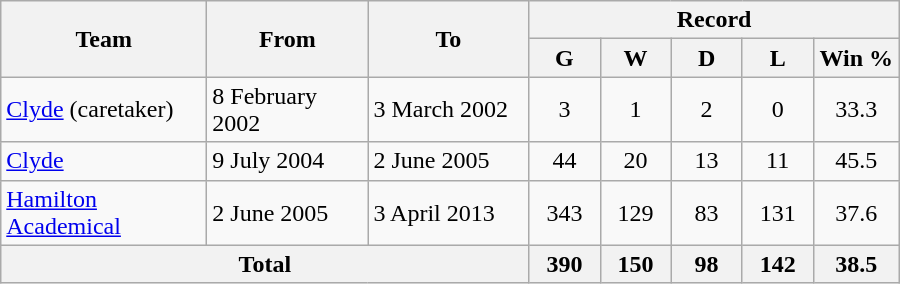<table class="wikitable" style="text-align: center">
<tr>
<th rowspan=2! width=130>Team</th>
<th rowspan=2! width=100>From</th>
<th rowspan=2! width=100>To</th>
<th colspan=5>Record</th>
</tr>
<tr>
<th width=40>G</th>
<th width=40>W</th>
<th width=40>D</th>
<th width=40>L</th>
<th width=50>Win %</th>
</tr>
<tr>
<td style="text-align: left;"><a href='#'>Clyde</a> (caretaker)</td>
<td align=left>8 February 2002</td>
<td align=left>3 March 2002</td>
<td>3</td>
<td>1</td>
<td>2</td>
<td>0</td>
<td>33.3</td>
</tr>
<tr>
<td style="text-align: left;"><a href='#'>Clyde</a></td>
<td align=left>9 July 2004</td>
<td align=left>2 June 2005</td>
<td>44</td>
<td>20</td>
<td>13</td>
<td>11</td>
<td>45.5</td>
</tr>
<tr>
<td style="text-align: left;"><a href='#'>Hamilton Academical</a></td>
<td align=left>2 June 2005</td>
<td align=left>3 April 2013</td>
<td>343</td>
<td>129</td>
<td>83</td>
<td>131</td>
<td>37.6</td>
</tr>
<tr>
<th colspan="3">Total</th>
<th>390</th>
<th>150</th>
<th>98</th>
<th>142</th>
<th>38.5</th>
</tr>
</table>
